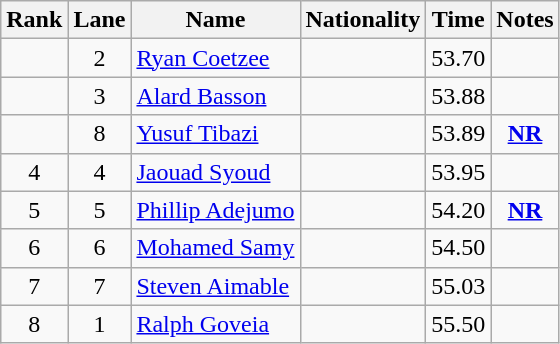<table class="wikitable sortable" style="text-align:center">
<tr>
<th>Rank</th>
<th>Lane</th>
<th>Name</th>
<th>Nationality</th>
<th>Time</th>
<th>Notes</th>
</tr>
<tr>
<td></td>
<td>2</td>
<td align=left><a href='#'>Ryan Coetzee</a></td>
<td align=left></td>
<td>53.70</td>
<td></td>
</tr>
<tr>
<td></td>
<td>3</td>
<td align=left><a href='#'>Alard Basson</a></td>
<td align=left></td>
<td>53.88</td>
<td></td>
</tr>
<tr>
<td></td>
<td>8</td>
<td align=left><a href='#'>Yusuf Tibazi</a></td>
<td align=left></td>
<td>53.89</td>
<td><strong><a href='#'>NR</a></strong></td>
</tr>
<tr>
<td>4</td>
<td>4</td>
<td align=left><a href='#'>Jaouad Syoud</a></td>
<td align=left></td>
<td>53.95</td>
<td></td>
</tr>
<tr>
<td>5</td>
<td>5</td>
<td align=left><a href='#'>Phillip Adejumo</a></td>
<td align=left></td>
<td>54.20</td>
<td><strong><a href='#'>NR</a></strong></td>
</tr>
<tr>
<td>6</td>
<td>6</td>
<td align=left><a href='#'>Mohamed Samy</a></td>
<td align=left></td>
<td>54.50</td>
<td></td>
</tr>
<tr>
<td>7</td>
<td>7</td>
<td align=left><a href='#'>Steven Aimable</a></td>
<td align=left></td>
<td>55.03</td>
<td></td>
</tr>
<tr>
<td>8</td>
<td>1</td>
<td align=left><a href='#'>Ralph Goveia</a></td>
<td align=left></td>
<td>55.50</td>
<td></td>
</tr>
</table>
